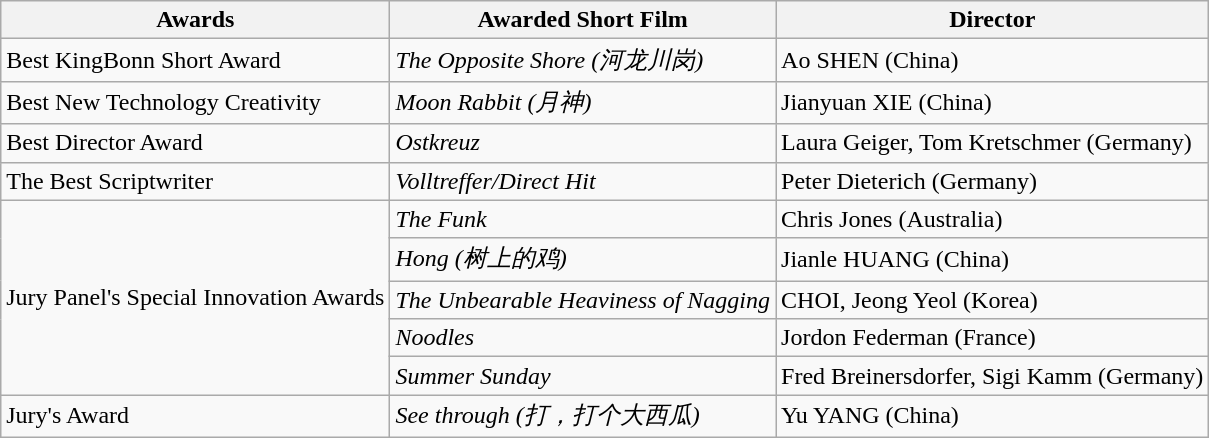<table class="wikitable">
<tr>
<th>Awards</th>
<th>Awarded Short Film</th>
<th>Director</th>
</tr>
<tr>
<td>Best KingBonn Short Award</td>
<td><em>The Opposite Shore (河龙川岗)</em></td>
<td>Ao SHEN (China)</td>
</tr>
<tr>
<td>Best New Technology Creativity</td>
<td><em>Moon Rabbit (月神)</em></td>
<td>Jianyuan XIE (China)</td>
</tr>
<tr>
<td>Best Director Award</td>
<td><em>Ostkreuz</em></td>
<td>Laura Geiger, Tom Kretschmer (Germany)</td>
</tr>
<tr>
<td>The Best Scriptwriter</td>
<td><em>Volltreffer/Direct Hit</em></td>
<td>Peter Dieterich (Germany)</td>
</tr>
<tr>
<td rowspan="5">Jury Panel's Special Innovation Awards</td>
<td><em>The Funk</em></td>
<td>Chris Jones (Australia)</td>
</tr>
<tr>
<td><em>Hong (树上的鸡)</em></td>
<td>Jianle HUANG (China)</td>
</tr>
<tr>
<td><em>The Unbearable Heaviness of Nagging</em></td>
<td>CHOI, Jeong Yeol (Korea)</td>
</tr>
<tr>
<td><em>Noodles</em></td>
<td>Jordon Federman (France)</td>
</tr>
<tr>
<td><em>Summer Sunday</em></td>
<td>Fred Breinersdorfer, Sigi Kamm (Germany)</td>
</tr>
<tr>
<td>Jury's Award</td>
<td><em>See through (打，打个大西瓜)</em></td>
<td>Yu YANG (China)</td>
</tr>
</table>
